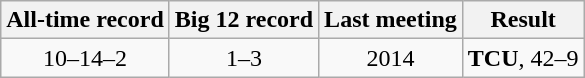<table class="wikitable">
<tr style="text-align:center;">
<th>All-time record</th>
<th>Big 12 record</th>
<th>Last meeting</th>
<th>Result</th>
</tr>
<tr style="text-align:center;">
<td>10–14–2</td>
<td>1–3</td>
<td>2014</td>
<td><strong>TCU</strong>, 42–9</td>
</tr>
</table>
